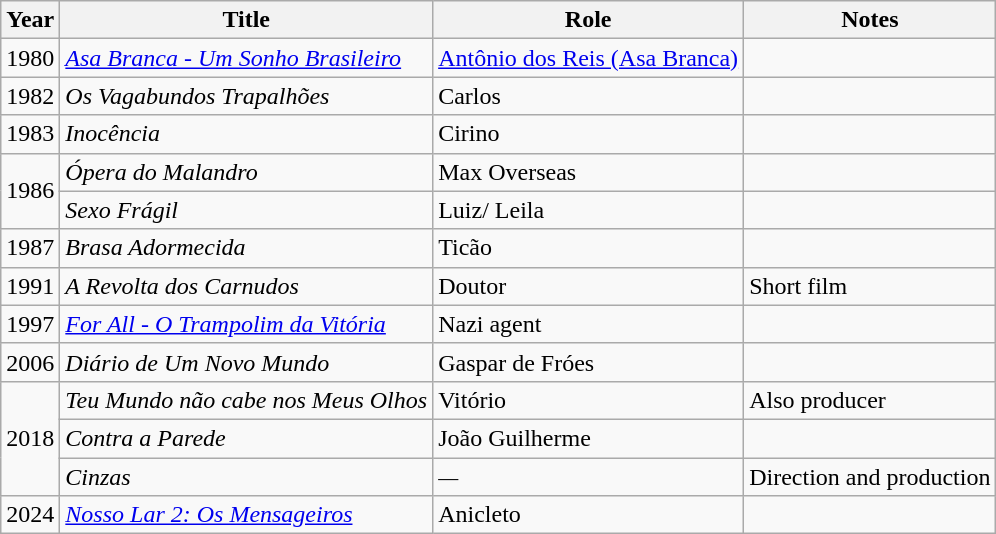<table class="wikitable">
<tr>
<th>Year</th>
<th>Title</th>
<th>Role</th>
<th>Notes</th>
</tr>
<tr>
<td>1980</td>
<td><em><a href='#'>Asa Branca - Um Sonho Brasileiro</a></em></td>
<td><a href='#'>Antônio dos Reis (Asa Branca)</a></td>
<td></td>
</tr>
<tr>
<td>1982</td>
<td><em>Os Vagabundos Trapalhões</em></td>
<td>Carlos</td>
<td></td>
</tr>
<tr>
<td>1983</td>
<td><em>Inocência</em></td>
<td>Cirino</td>
<td></td>
</tr>
<tr>
<td rowspan="2">1986</td>
<td><em>Ópera do Malandro</em></td>
<td>Max Overseas</td>
<td></td>
</tr>
<tr>
<td><em>Sexo Frágil</em></td>
<td>Luiz/ Leila</td>
<td></td>
</tr>
<tr>
<td>1987</td>
<td><em>Brasa Adormecida</em></td>
<td>Ticão</td>
<td></td>
</tr>
<tr>
<td>1991</td>
<td><em>A Revolta dos Carnudos</em></td>
<td>Doutor</td>
<td>Short film</td>
</tr>
<tr>
<td>1997</td>
<td><em><a href='#'>For All - O Trampolim da Vitória</a></em></td>
<td>Nazi agent</td>
<td></td>
</tr>
<tr>
<td>2006</td>
<td><em>Diário de Um Novo Mundo</em></td>
<td>Gaspar de Fróes</td>
<td></td>
</tr>
<tr>
<td rowspan="3">2018</td>
<td><em>Teu Mundo não cabe nos Meus Olhos</em></td>
<td>Vitório</td>
<td>Also producer</td>
</tr>
<tr>
<td><em>Contra a Parede</em></td>
<td>João Guilherme</td>
<td></td>
</tr>
<tr>
<td><em>Cinzas</em></td>
<td><small>—</small></td>
<td>Direction and production</td>
</tr>
<tr>
<td>2024</td>
<td><em><a href='#'>Nosso Lar 2: Os Mensageiros</a></em></td>
<td>Anicleto</td>
<td></td>
</tr>
</table>
